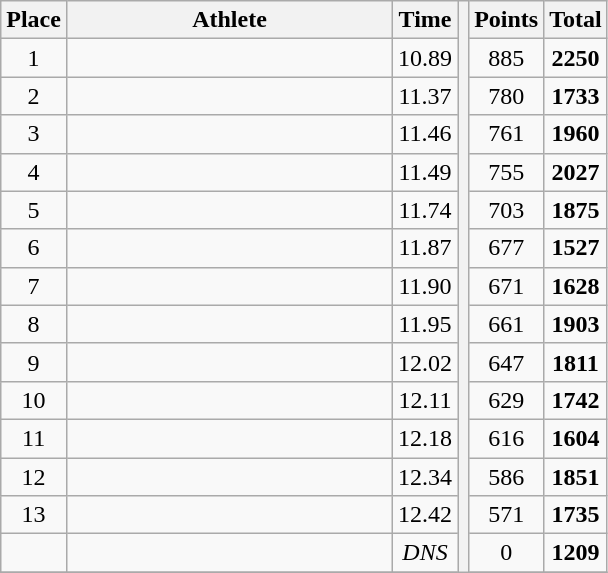<table class="wikitable" style="text-align:center">
<tr>
<th>Place</th>
<th width=210>Athlete</th>
<th>Time</th>
<th rowspan=20></th>
<th>Points</th>
<th>Total</th>
</tr>
<tr>
<td>1</td>
<td align=left></td>
<td>10.89</td>
<td>885</td>
<td><strong>2250</strong></td>
</tr>
<tr>
<td>2</td>
<td align=left></td>
<td>11.37</td>
<td>780</td>
<td><strong>1733</strong></td>
</tr>
<tr>
<td>3</td>
<td align=left></td>
<td>11.46</td>
<td>761</td>
<td><strong>1960</strong></td>
</tr>
<tr>
<td>4</td>
<td align=left></td>
<td>11.49</td>
<td>755</td>
<td><strong>2027</strong></td>
</tr>
<tr>
<td>5</td>
<td align=left></td>
<td>11.74</td>
<td>703</td>
<td><strong>1875</strong></td>
</tr>
<tr>
<td>6</td>
<td align=left></td>
<td>11.87</td>
<td>677</td>
<td><strong>1527</strong></td>
</tr>
<tr>
<td>7</td>
<td align=left></td>
<td>11.90</td>
<td>671</td>
<td><strong>1628</strong></td>
</tr>
<tr>
<td>8</td>
<td align=left></td>
<td>11.95</td>
<td>661</td>
<td><strong>1903</strong></td>
</tr>
<tr>
<td>9</td>
<td align=left></td>
<td>12.02</td>
<td>647</td>
<td><strong>1811</strong></td>
</tr>
<tr>
<td>10</td>
<td align=left></td>
<td>12.11</td>
<td>629</td>
<td><strong>1742</strong></td>
</tr>
<tr>
<td>11</td>
<td align=left></td>
<td>12.18</td>
<td>616</td>
<td><strong>1604</strong></td>
</tr>
<tr>
<td>12</td>
<td align=left></td>
<td>12.34</td>
<td>586</td>
<td><strong>1851</strong></td>
</tr>
<tr>
<td>13</td>
<td align=left></td>
<td>12.42</td>
<td>571</td>
<td><strong>1735</strong></td>
</tr>
<tr>
<td></td>
<td align=left></td>
<td><em>DNS</em></td>
<td>0</td>
<td><strong>1209</strong></td>
</tr>
<tr>
</tr>
</table>
